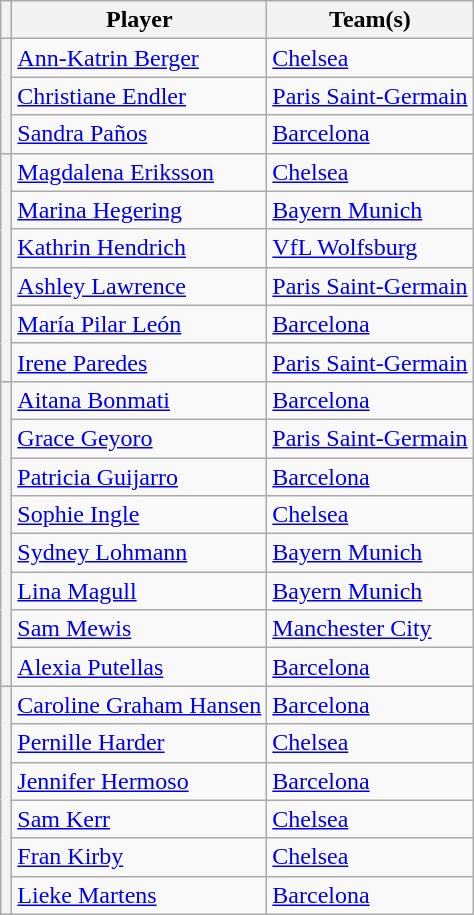<table class="wikitable" style="text-align:center">
<tr>
<th></th>
<th>Player</th>
<th>Team(s)</th>
</tr>
<tr>
<th rowspan="3"></th>
<td align="left"> <a href='#'>Ann-Katrin Berger</a></td>
<td align="left"> <a href='#'>Chelsea</a></td>
</tr>
<tr>
<td align="left"> <a href='#'>Christiane Endler</a></td>
<td align="left"> <a href='#'>Paris Saint-Germain</a></td>
</tr>
<tr>
<td align="left"> <a href='#'>Sandra Paños</a></td>
<td align="left"> <a href='#'>Barcelona</a></td>
</tr>
<tr>
<th rowspan="6"></th>
<td align="left"> <a href='#'>Magdalena Eriksson</a></td>
<td align="left"> <a href='#'>Chelsea</a></td>
</tr>
<tr>
<td align="left"> <a href='#'>Marina Hegering</a></td>
<td align="left"> <a href='#'>Bayern Munich</a></td>
</tr>
<tr>
<td align="left"> <a href='#'>Kathrin Hendrich</a></td>
<td align="left"> <a href='#'>VfL Wolfsburg</a></td>
</tr>
<tr>
<td align="left"> <a href='#'>Ashley Lawrence</a></td>
<td align="left"> <a href='#'>Paris Saint-Germain</a></td>
</tr>
<tr>
<td align="left"> <a href='#'>María Pilar León</a></td>
<td align="left"> <a href='#'>Barcelona</a></td>
</tr>
<tr>
<td align="left"> <a href='#'>Irene Paredes</a></td>
<td align="left"> <a href='#'>Paris Saint-Germain</a></td>
</tr>
<tr>
<th rowspan="8"></th>
<td align="left"> <a href='#'>Aitana Bonmati</a></td>
<td align="left"> <a href='#'>Barcelona</a></td>
</tr>
<tr>
<td align="left"> <a href='#'>Grace Geyoro</a></td>
<td align="left"> <a href='#'>Paris Saint-Germain</a></td>
</tr>
<tr>
<td align="left"> <a href='#'>Patricia Guijarro</a></td>
<td align="left"> <a href='#'>Barcelona</a></td>
</tr>
<tr>
<td align="left"> <a href='#'>Sophie Ingle</a></td>
<td align="left"> <a href='#'>Chelsea</a></td>
</tr>
<tr>
<td align="left"> <a href='#'>Sydney Lohmann</a></td>
<td align="left"> <a href='#'>Bayern Munich</a></td>
</tr>
<tr>
<td align="left"> <a href='#'>Lina Magull</a></td>
<td align="left"> <a href='#'>Bayern Munich</a></td>
</tr>
<tr>
<td align="left"> <a href='#'>Sam Mewis</a></td>
<td align="left"> <a href='#'>Manchester City</a></td>
</tr>
<tr>
<td align="left"> <a href='#'>Alexia Putellas</a></td>
<td align="left"> <a href='#'>Barcelona</a></td>
</tr>
<tr>
<th rowspan="6"></th>
<td align="left"> <a href='#'>Caroline Graham Hansen</a></td>
<td align="left"> <a href='#'>Barcelona</a></td>
</tr>
<tr>
<td align="left"> <a href='#'>Pernille Harder</a></td>
<td align="left"> <a href='#'>Chelsea</a></td>
</tr>
<tr>
<td align="left"> <a href='#'>Jennifer Hermoso</a></td>
<td align="left"> <a href='#'>Barcelona</a></td>
</tr>
<tr>
<td align="left"> <a href='#'>Sam Kerr</a></td>
<td align="left"> <a href='#'>Chelsea</a></td>
</tr>
<tr>
<td align="left"> <a href='#'>Fran Kirby</a></td>
<td align="left"> <a href='#'>Chelsea</a></td>
</tr>
<tr>
<td align="left"> <a href='#'>Lieke Martens</a></td>
<td align="left"> <a href='#'>Barcelona</a></td>
</tr>
</table>
